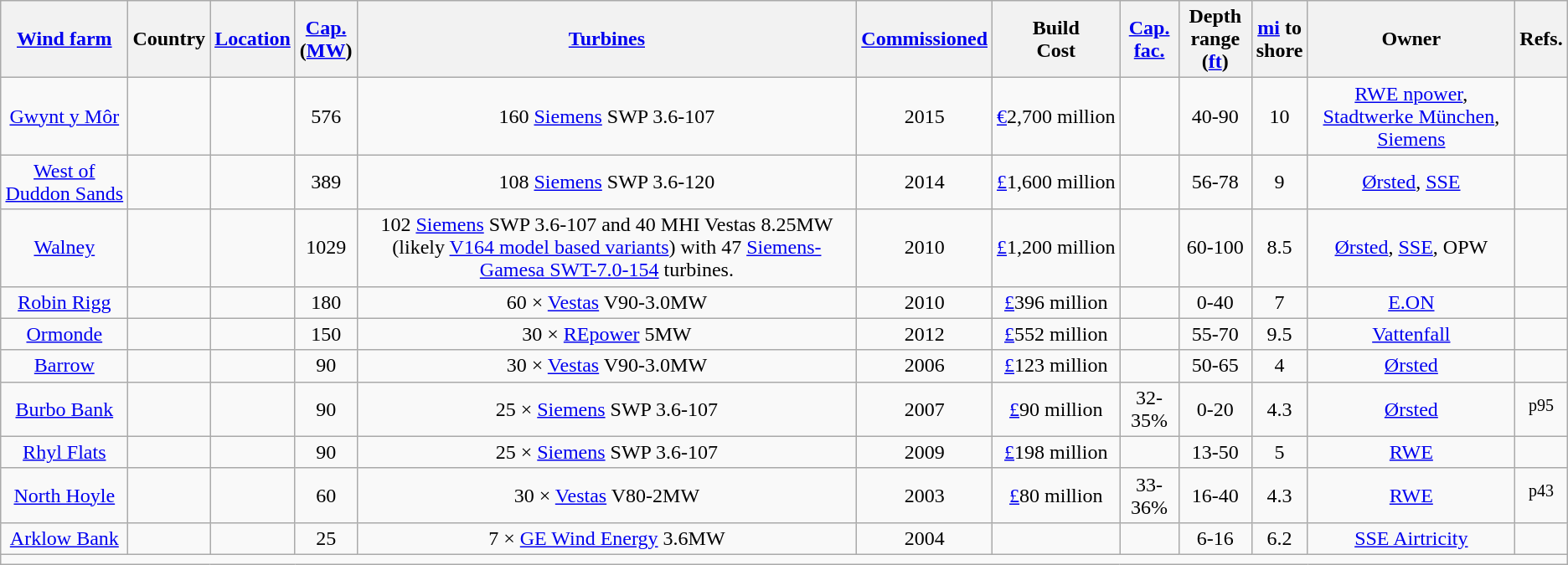<table class="wikitable sortable">
<tr>
<th><a href='#'>Wind farm</a></th>
<th>Country</th>
<th><a href='#'>Location</a></th>
<th><a href='#'>Cap.</a><br> (<a href='#'>MW</a>)</th>
<th><a href='#'>Turbines</a></th>
<th><a href='#'>Commissioned</a></th>
<th>Build<br>Cost</th>
<th><a href='#'>Cap.<br>fac.</a></th>
<th>Depth<br>range (<a href='#'>ft</a>)</th>
<th><a href='#'>mi</a> to<br>shore</th>
<th>Owner</th>
<th>Refs.<br><onlyinclude></th>
</tr>
<tr style="text-align:center;">
<td><a href='#'>Gwynt y Môr</a></td>
<td></td>
<td><small></small></td>
<td>576</td>
<td>160 <a href='#'>Siemens</a> SWP 3.6-107</td>
<td>2015</td>
<td><a href='#'>€</a>2,700 million</td>
<td></td>
<td>40-90</td>
<td>10</td>
<td><a href='#'>RWE npower</a>, <a href='#'>Stadtwerke München</a>, <a href='#'>Siemens</a></td>
<td></td>
</tr>
<tr style="text-align:center;">
<td><a href='#'>West of Duddon Sands</a></td>
<td></td>
<td><small></small></td>
<td>389</td>
<td>108 <a href='#'>Siemens</a> SWP 3.6-120</td>
<td>2014</td>
<td><a href='#'>£</a>1,600 million</td>
<td></td>
<td>56-78</td>
<td>9</td>
<td><a href='#'>Ørsted</a>, <a href='#'>SSE</a></td>
<td></td>
</tr>
<tr style="text-align:center;">
<td><a href='#'>Walney</a></td>
<td></td>
<td><small></small></td>
<td>1029</td>
<td>102 <a href='#'>Siemens</a> SWP 3.6-107 and 40 MHI Vestas 8.25MW (likely <a href='#'>V164 model based variants</a>) with 47 <a href='#'>Siemens-Gamesa SWT-7.0-154</a> turbines.</td>
<td>2010</td>
<td><a href='#'>£</a>1,200 million</td>
<td></td>
<td>60-100</td>
<td>8.5</td>
<td><a href='#'> Ørsted</a>, <a href='#'> SSE</a>, OPW</td>
<td></td>
</tr>
<tr style="text-align:center;">
<td><a href='#'>Robin Rigg</a></td>
<td></td>
<td><small></small></td>
<td>180</td>
<td>60 × <a href='#'>Vestas</a> V90-3.0MW</td>
<td>2010</td>
<td><a href='#'>£</a>396 million</td>
<td></td>
<td>0-40</td>
<td>7</td>
<td><a href='#'>E.ON</a></td>
<td></td>
</tr>
<tr style="text-align:center;">
<td><a href='#'>Ormonde</a></td>
<td></td>
<td><small></small></td>
<td>150</td>
<td>30 × <a href='#'>REpower</a> 5MW</td>
<td>2012</td>
<td><a href='#'>£</a>552 million</td>
<td></td>
<td>55-70</td>
<td>9.5</td>
<td><a href='#'>Vattenfall</a></td>
<td></td>
</tr>
<tr style="text-align:center;">
<td><a href='#'>Barrow</a></td>
<td></td>
<td><small></small></td>
<td>90</td>
<td>30 × <a href='#'>Vestas</a> V90-3.0MW</td>
<td>2006</td>
<td><a href='#'>£</a>123 million</td>
<td></td>
<td>50-65</td>
<td>4</td>
<td><a href='#'>Ørsted</a></td>
<td></td>
</tr>
<tr style="text-align:center;">
<td><a href='#'>Burbo Bank</a></td>
<td></td>
<td><small></small></td>
<td>90</td>
<td>25 × <a href='#'>Siemens</a> SWP 3.6-107</td>
<td>2007</td>
<td><a href='#'>£</a>90 million</td>
<td>32-35%</td>
<td>0-20</td>
<td>4.3</td>
<td><a href='#'>Ørsted</a></td>
<td><sup>p95</sup></td>
</tr>
<tr style="text-align:center;">
<td><a href='#'>Rhyl Flats</a></td>
<td></td>
<td><small></small></td>
<td>90</td>
<td>25 × <a href='#'>Siemens</a> SWP 3.6-107</td>
<td>2009</td>
<td><a href='#'>£</a>198 million</td>
<td></td>
<td>13-50</td>
<td>5</td>
<td><a href='#'>RWE</a></td>
<td></td>
</tr>
<tr style="text-align:center;">
<td><a href='#'>North Hoyle</a></td>
<td></td>
<td><small></small></td>
<td>60</td>
<td>30 × <a href='#'>Vestas</a> V80-2MW</td>
<td>2003</td>
<td><a href='#'>£</a>80 million</td>
<td>33-36%</td>
<td>16-40</td>
<td>4.3</td>
<td><a href='#'>RWE</a></td>
<td><sup>p43</sup></td>
</tr>
<tr style="text-align:center;">
<td><a href='#'>Arklow Bank</a></td>
<td></td>
<td><small></small></td>
<td>25</td>
<td>7 × <a href='#'>GE Wind Energy</a> 3.6MW</td>
<td>2004</td>
<td></td>
<td></td>
<td>6-16</td>
<td>6.2</td>
<td><a href='#'>SSE Airtricity</a></td>
<td><br></onlyinclude></td>
</tr>
<tr class="sortbottom">
<td colspan="12"></td>
</tr>
</table>
